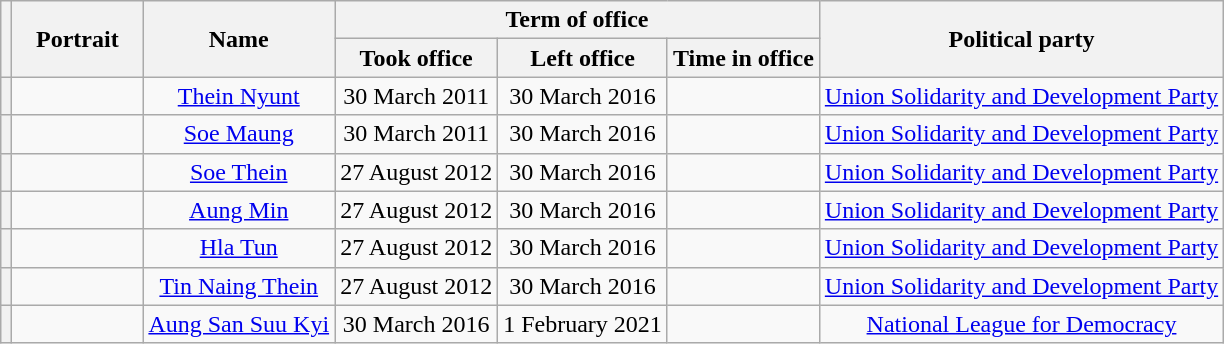<table class="wikitable" style="text-align:center">
<tr>
<th rowspan="2"></th>
<th width=80 rowspan=2>Portrait</th>
<th rowspan="2">Name</th>
<th colspan="3">Term of office</th>
<th rowspan="2">Political party</th>
</tr>
<tr>
<th>Took office</th>
<th>Left office</th>
<th>Time in office</th>
</tr>
<tr>
<th> </th>
<td></td>
<td><a href='#'>Thein Nyunt</a></td>
<td>30 March 2011</td>
<td>30 March 2016</td>
<td></td>
<td><a href='#'>Union Solidarity and Development Party</a></td>
</tr>
<tr>
<th> </th>
<td></td>
<td><a href='#'>Soe Maung</a></td>
<td>30 March 2011</td>
<td>30 March 2016</td>
<td></td>
<td><a href='#'>Union Solidarity and Development Party</a></td>
</tr>
<tr>
<th> </th>
<td></td>
<td><a href='#'>Soe Thein</a></td>
<td>27 August 2012</td>
<td>30 March 2016</td>
<td></td>
<td><a href='#'>Union Solidarity and Development Party</a></td>
</tr>
<tr>
<th> </th>
<td></td>
<td><a href='#'>Aung Min</a></td>
<td>27 August 2012</td>
<td>30 March 2016</td>
<td></td>
<td><a href='#'>Union Solidarity and Development Party</a></td>
</tr>
<tr>
<th> </th>
<td></td>
<td><a href='#'>Hla Tun</a></td>
<td>27 August 2012</td>
<td>30 March 2016</td>
<td></td>
<td><a href='#'>Union Solidarity and Development Party</a></td>
</tr>
<tr>
<th> </th>
<td></td>
<td><a href='#'>Tin Naing Thein</a></td>
<td>27 August 2012</td>
<td>30 March 2016</td>
<td></td>
<td><a href='#'>Union Solidarity and Development Party</a></td>
</tr>
<tr>
<th> </th>
<td></td>
<td><a href='#'>Aung San Suu Kyi</a></td>
<td>30 March 2016</td>
<td>1 February 2021</td>
<td></td>
<td><a href='#'>National League for Democracy</a></td>
</tr>
</table>
